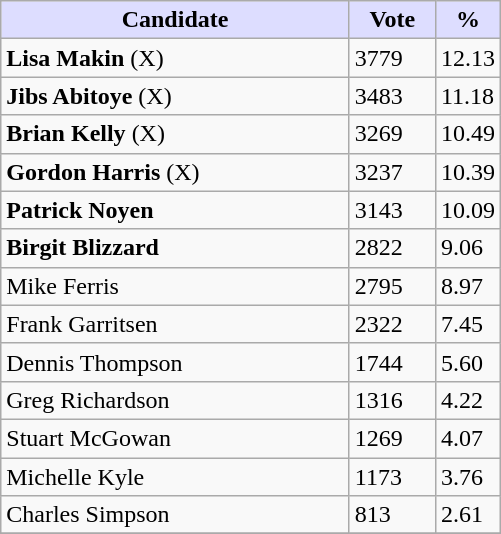<table class="wikitable">
<tr>
<th style="background:#ddf; width:225px;">Candidate</th>
<th style="background:#ddf; width:50px;">Vote</th>
<th style="background:#ddf; width:30px;">%</th>
</tr>
<tr>
<td><strong>Lisa Makin</strong> (X)</td>
<td>3779</td>
<td>12.13</td>
</tr>
<tr>
<td><strong>Jibs Abitoye</strong> (X)</td>
<td>3483</td>
<td>11.18</td>
</tr>
<tr>
<td><strong>Brian Kelly</strong> (X)</td>
<td>3269</td>
<td>10.49</td>
</tr>
<tr>
<td><strong>Gordon Harris</strong> (X)</td>
<td>3237</td>
<td>10.39</td>
</tr>
<tr>
<td><strong>Patrick Noyen</strong></td>
<td>3143</td>
<td>10.09</td>
</tr>
<tr>
<td><strong>Birgit Blizzard</strong></td>
<td>2822</td>
<td>9.06</td>
</tr>
<tr>
<td>Mike Ferris</td>
<td>2795</td>
<td>8.97</td>
</tr>
<tr>
<td>Frank Garritsen</td>
<td>2322</td>
<td>7.45</td>
</tr>
<tr>
<td>Dennis Thompson</td>
<td>1744</td>
<td>5.60</td>
</tr>
<tr>
<td>Greg Richardson</td>
<td>1316</td>
<td>4.22</td>
</tr>
<tr>
<td>Stuart McGowan</td>
<td>1269</td>
<td>4.07</td>
</tr>
<tr>
<td>Michelle Kyle</td>
<td>1173</td>
<td>3.76</td>
</tr>
<tr>
<td>Charles Simpson</td>
<td>813</td>
<td>2.61</td>
</tr>
<tr>
</tr>
</table>
